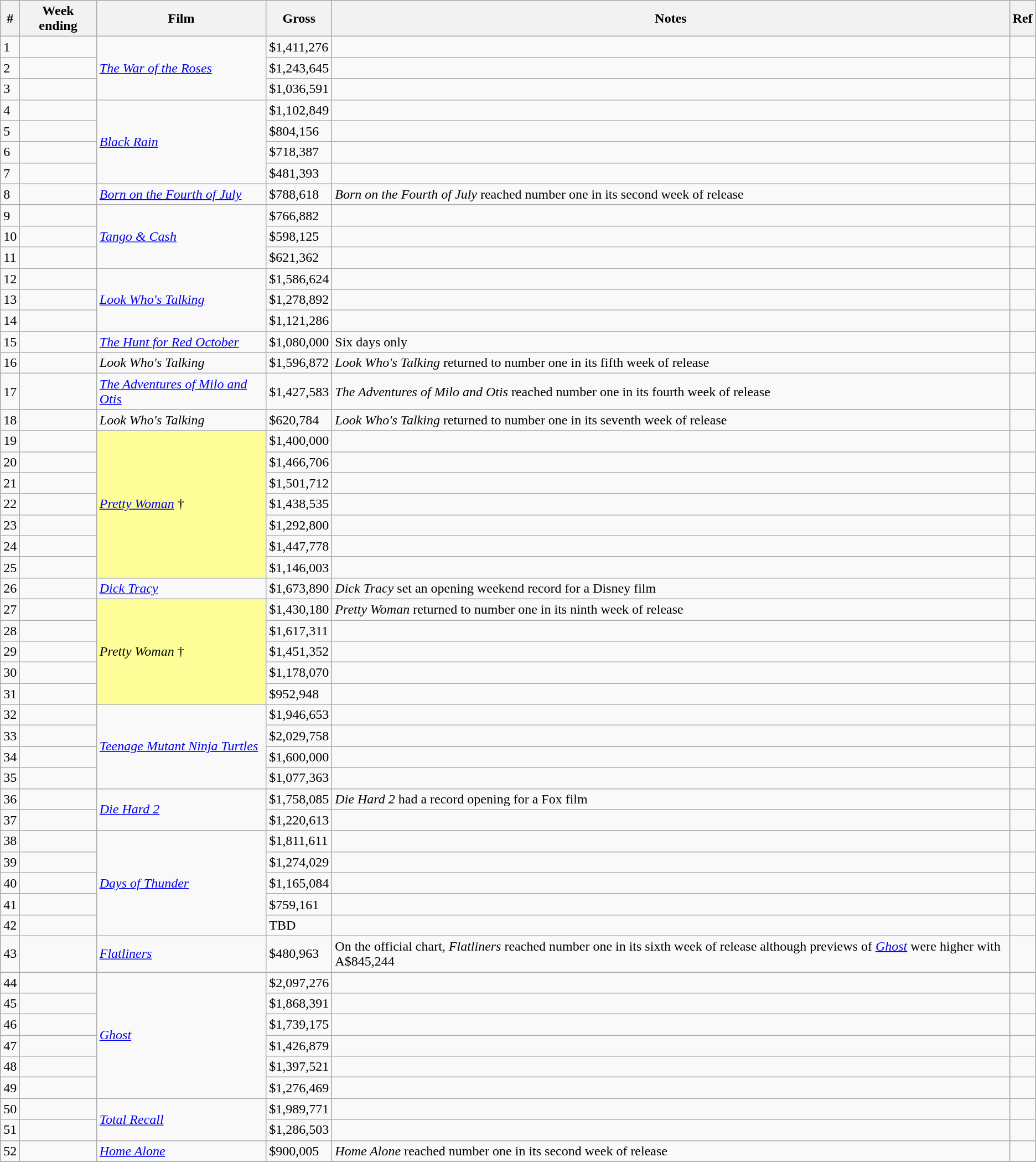<table class="wikitable sortable">
<tr>
<th abbr="Week">#</th>
<th abbr="Date">Week ending</th>
<th>Film</th>
<th>Gross</th>
<th>Notes</th>
<th>Ref</th>
</tr>
<tr>
<td>1</td>
<td></td>
<td rowspan="3"><em><a href='#'>The War of the Roses</a></em></td>
<td>$1,411,276</td>
<td></td>
<td></td>
</tr>
<tr>
<td>2</td>
<td></td>
<td>$1,243,645</td>
<td></td>
<td></td>
</tr>
<tr>
<td>3</td>
<td></td>
<td>$1,036,591</td>
<td></td>
<td></td>
</tr>
<tr>
<td>4</td>
<td></td>
<td rowspan="4"><em><a href='#'>Black Rain</a></em></td>
<td>$1,102,849</td>
<td></td>
<td></td>
</tr>
<tr>
<td>5</td>
<td></td>
<td>$804,156</td>
<td></td>
<td></td>
</tr>
<tr>
<td>6</td>
<td></td>
<td>$718,387</td>
<td></td>
<td></td>
</tr>
<tr>
<td>7</td>
<td></td>
<td>$481,393</td>
<td></td>
<td></td>
</tr>
<tr>
<td>8</td>
<td></td>
<td><em><a href='#'>Born on the Fourth of July</a></em></td>
<td>$788,618</td>
<td><em>Born on the Fourth of July</em> reached number one in its second week of release</td>
<td></td>
</tr>
<tr>
<td>9</td>
<td></td>
<td rowspan="3"><em><a href='#'>Tango & Cash</a></em></td>
<td>$766,882</td>
<td></td>
<td></td>
</tr>
<tr>
<td>10</td>
<td></td>
<td>$598,125</td>
<td></td>
<td></td>
</tr>
<tr>
<td>11</td>
<td></td>
<td>$621,362</td>
<td></td>
<td></td>
</tr>
<tr>
<td>12</td>
<td></td>
<td rowspan="3"><em><a href='#'>Look Who's Talking</a></em></td>
<td>$1,586,624</td>
<td></td>
<td></td>
</tr>
<tr>
<td>13</td>
<td></td>
<td>$1,278,892</td>
<td></td>
<td></td>
</tr>
<tr>
<td>14</td>
<td></td>
<td>$1,121,286</td>
<td></td>
<td></td>
</tr>
<tr>
<td>15</td>
<td></td>
<td><em><a href='#'>The Hunt for Red October</a></em></td>
<td>$1,080,000</td>
<td>Six days only</td>
<td></td>
</tr>
<tr>
<td>16</td>
<td></td>
<td><em>Look Who's Talking</em></td>
<td>$1,596,872</td>
<td><em>Look Who's Talking</em> returned to number one in its fifth week of release</td>
<td></td>
</tr>
<tr>
<td>17</td>
<td></td>
<td><em><a href='#'>The Adventures of Milo and Otis</a></em></td>
<td>$1,427,583</td>
<td><em>The Adventures of Milo and Otis</em> reached number one in its fourth week of release</td>
<td></td>
</tr>
<tr>
<td>18</td>
<td></td>
<td><em>Look Who's Talking</em></td>
<td>$620,784</td>
<td><em>Look Who's Talking</em> returned to number one in its seventh week of release</td>
<td></td>
</tr>
<tr>
<td>19</td>
<td></td>
<td rowspan="7" style="background-color:#FFFF99"><em><a href='#'>Pretty Woman</a></em> †</td>
<td>$1,400,000</td>
<td></td>
<td></td>
</tr>
<tr>
<td>20</td>
<td></td>
<td>$1,466,706</td>
<td></td>
<td></td>
</tr>
<tr>
<td>21</td>
<td></td>
<td>$1,501,712</td>
<td></td>
<td></td>
</tr>
<tr>
<td>22</td>
<td></td>
<td>$1,438,535</td>
<td></td>
<td></td>
</tr>
<tr>
<td>23</td>
<td></td>
<td>$1,292,800</td>
<td></td>
<td></td>
</tr>
<tr>
<td>24</td>
<td></td>
<td>$1,447,778</td>
<td></td>
<td></td>
</tr>
<tr>
<td>25</td>
<td></td>
<td>$1,146,003</td>
<td></td>
<td></td>
</tr>
<tr>
<td>26</td>
<td></td>
<td><em><a href='#'>Dick Tracy</a></em></td>
<td>$1,673,890</td>
<td><em>Dick Tracy</em> set an opening weekend record for a Disney film</td>
<td></td>
</tr>
<tr>
<td>27</td>
<td></td>
<td rowspan="5" style="background-color:#FFFF99"><em>Pretty Woman</em> †</td>
<td>$1,430,180</td>
<td><em>Pretty Woman</em> returned to number one in its ninth week of release</td>
<td></td>
</tr>
<tr>
<td>28</td>
<td></td>
<td>$1,617,311</td>
<td></td>
<td></td>
</tr>
<tr>
<td>29</td>
<td></td>
<td>$1,451,352</td>
<td></td>
<td></td>
</tr>
<tr>
<td>30</td>
<td></td>
<td>$1,178,070</td>
<td></td>
<td></td>
</tr>
<tr>
<td>31</td>
<td></td>
<td>$952,948</td>
<td></td>
<td></td>
</tr>
<tr>
<td>32</td>
<td></td>
<td rowspan="4"><em><a href='#'>Teenage Mutant Ninja Turtles</a></em></td>
<td>$1,946,653</td>
<td></td>
<td></td>
</tr>
<tr>
<td>33</td>
<td></td>
<td>$2,029,758</td>
<td></td>
<td></td>
</tr>
<tr>
<td>34</td>
<td></td>
<td>$1,600,000</td>
<td></td>
<td></td>
</tr>
<tr>
<td>35</td>
<td></td>
<td>$1,077,363</td>
<td></td>
<td></td>
</tr>
<tr>
<td>36</td>
<td></td>
<td rowspan="2"><em><a href='#'>Die Hard 2</a></em></td>
<td>$1,758,085</td>
<td><em>Die Hard 2</em> had a record opening for a Fox film</td>
<td></td>
</tr>
<tr>
<td>37</td>
<td></td>
<td>$1,220,613</td>
<td></td>
<td></td>
</tr>
<tr>
<td>38</td>
<td></td>
<td rowspan="5"><em><a href='#'>Days of Thunder</a></em></td>
<td>$1,811,611</td>
<td></td>
<td></td>
</tr>
<tr>
<td>39</td>
<td></td>
<td>$1,274,029</td>
<td></td>
<td></td>
</tr>
<tr>
<td>40</td>
<td></td>
<td>$1,165,084</td>
<td></td>
<td></td>
</tr>
<tr>
<td>41</td>
<td></td>
<td>$759,161</td>
<td></td>
<td></td>
</tr>
<tr>
<td>42</td>
<td></td>
<td>TBD</td>
<td></td>
<td></td>
</tr>
<tr>
<td>43</td>
<td></td>
<td><em><a href='#'>Flatliners</a></em></td>
<td>$480,963</td>
<td>On the official chart, <em>Flatliners</em> reached number one in its sixth week of release although previews of <em><a href='#'>Ghost</a></em> were higher with A$845,244</td>
<td></td>
</tr>
<tr>
<td>44</td>
<td></td>
<td rowspan="6"><em><a href='#'>Ghost</a></em></td>
<td>$2,097,276</td>
<td></td>
<td></td>
</tr>
<tr>
<td>45</td>
<td></td>
<td>$1,868,391</td>
<td></td>
<td></td>
</tr>
<tr>
<td>46</td>
<td></td>
<td>$1,739,175</td>
<td></td>
<td></td>
</tr>
<tr>
<td>47</td>
<td></td>
<td>$1,426,879</td>
<td></td>
<td></td>
</tr>
<tr>
<td>48</td>
<td></td>
<td>$1,397,521</td>
<td></td>
<td></td>
</tr>
<tr>
<td>49</td>
<td></td>
<td>$1,276,469</td>
<td></td>
<td></td>
</tr>
<tr>
<td>50</td>
<td></td>
<td rowspan="2"><em><a href='#'>Total Recall</a></em></td>
<td>$1,989,771</td>
<td></td>
<td></td>
</tr>
<tr>
<td>51</td>
<td></td>
<td>$1,286,503</td>
<td></td>
<td></td>
</tr>
<tr>
<td>52</td>
<td></td>
<td><em><a href='#'>Home Alone</a></em></td>
<td>$900,005</td>
<td><em>Home Alone</em> reached number one in its second week of release</td>
<td></td>
</tr>
<tr>
</tr>
</table>
